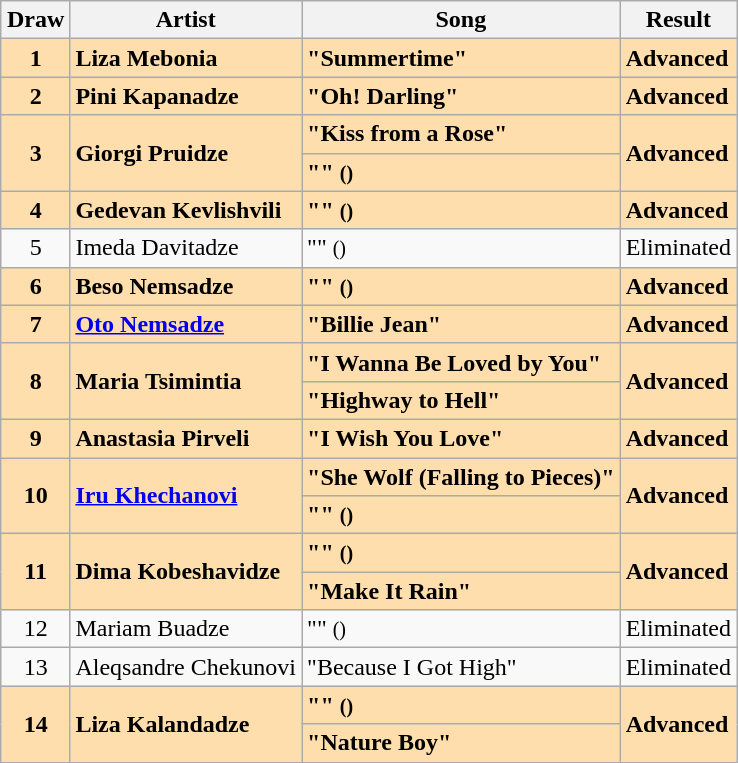<table class="sortable wikitable" style="margin: 1em auto 1em auto; text-align:center">
<tr>
<th>Draw</th>
<th>Artist</th>
<th>Song</th>
<th>Result</th>
</tr>
<tr style="font-weight:bold; background:navajowhite;">
<td>1</td>
<td align="left">Liza Mebonia</td>
<td align="left">"Summertime"</td>
<td align="left">Advanced</td>
</tr>
<tr style="font-weight:bold; background:navajowhite;">
<td>2</td>
<td align="left">Pini Kapanadze</td>
<td align="left">"Oh! Darling"</td>
<td align="left">Advanced</td>
</tr>
<tr style="font-weight:bold; background:navajowhite;">
<td rowspan="2">3</td>
<td rowspan="2" align="left">Giorgi Pruidze</td>
<td align="left">"Kiss from a Rose"</td>
<td rowspan="2" align="left">Advanced</td>
</tr>
<tr style="font-weight:bold; background:navajowhite;">
<td align="left">"" <small>()</small></td>
</tr>
<tr style="font-weight:bold; background:navajowhite;">
<td>4</td>
<td align="left">Gedevan Kevlishvili</td>
<td align="left">"" <small>()</small></td>
<td align="left">Advanced</td>
</tr>
<tr>
<td>5</td>
<td align="left">Imeda Davitadze</td>
<td align="left">"" <small>()</small></td>
<td align="left">Eliminated</td>
</tr>
<tr style="font-weight:bold; background:navajowhite;">
<td>6</td>
<td align="left">Beso Nemsadze</td>
<td align="left">"" <small>()</small></td>
<td align="left">Advanced</td>
</tr>
<tr style="font-weight:bold; background:navajowhite;">
<td>7</td>
<td align="left"><a href='#'>Oto Nemsadze</a></td>
<td align="left">"Billie Jean"</td>
<td align="left">Advanced</td>
</tr>
<tr style="font-weight:bold; background:navajowhite;">
<td rowspan="2">8</td>
<td rowspan="2" align="left">Maria Tsimintia</td>
<td align="left">"I Wanna Be Loved by You"</td>
<td rowspan="2" align="left">Advanced</td>
</tr>
<tr style="font-weight:bold; background:navajowhite;">
<td align="left">"Highway to Hell"</td>
</tr>
<tr style="font-weight:bold; background:navajowhite;">
<td>9</td>
<td align="left">Anastasia Pirveli</td>
<td align="left">"I Wish You Love"</td>
<td align="left">Advanced</td>
</tr>
<tr style="font-weight:bold; background:navajowhite;">
<td rowspan="2">10</td>
<td rowspan="2" align="left"><a href='#'>Iru Khechanovi</a></td>
<td align="left">"She Wolf (Falling to Pieces)"</td>
<td rowspan="2" align="left">Advanced</td>
</tr>
<tr style="font-weight:bold; background:navajowhite;">
<td align="left">"" <small>()</small></td>
</tr>
<tr style="font-weight:bold; background:navajowhite;">
<td rowspan="2">11</td>
<td rowspan="2" align="left">Dima Kobeshavidze</td>
<td align="left">"" <small>()</small></td>
<td rowspan="2" align="left">Advanced</td>
</tr>
<tr style="font-weight:bold; background:navajowhite;">
<td align="left">"Make It Rain"</td>
</tr>
<tr>
<td>12</td>
<td align="left">Mariam Buadze</td>
<td align="left">"" <small>()</small></td>
<td align="left">Eliminated</td>
</tr>
<tr>
<td>13</td>
<td align="left">Aleqsandre Chekunovi</td>
<td align="left">"Because I Got High"</td>
<td align="left">Eliminated</td>
</tr>
<tr style="font-weight:bold; background:navajowhite;">
<td rowspan="2">14</td>
<td rowspan="2" align="left">Liza Kalandadze</td>
<td align="left">"" <small>()</small></td>
<td rowspan="2" align="left">Advanced</td>
</tr>
<tr style="font-weight:bold; background:navajowhite;">
<td align="left">"Nature Boy"</td>
</tr>
</table>
